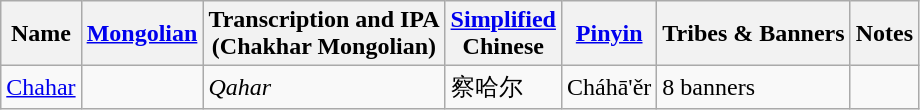<table class="wikitable">
<tr>
<th>Name</th>
<th><a href='#'>Mongolian</a></th>
<th>Transcription and IPA<br>(Chakhar Mongolian)</th>
<th><a href='#'>Simplified</a><br>Chinese</th>
<th><a href='#'>Pinyin</a></th>
<th>Tribes & Banners</th>
<th>Notes</th>
</tr>
<tr>
<td><a href='#'>Chahar</a></td>
<td></td>
<td><em>Qahar</em></td>
<td>察哈尔</td>
<td>Cháhā'ěr</td>
<td>8 banners</td>
<td></td>
</tr>
</table>
